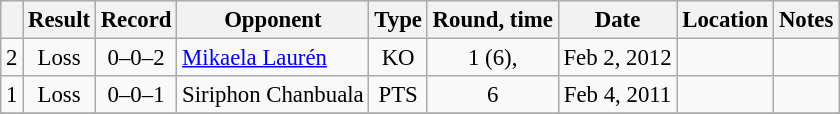<table class="wikitable" style="text-align:center; font-size:95%">
<tr>
<th></th>
<th>Result</th>
<th>Record</th>
<th>Opponent</th>
<th>Type</th>
<th>Round, time</th>
<th>Date</th>
<th>Location</th>
<th>Notes</th>
</tr>
<tr>
<td>2</td>
<td>Loss</td>
<td>0–0–2</td>
<td style="text-align:left;"> <a href='#'>Mikaela Laurén</a></td>
<td>KO</td>
<td>1 (6), </td>
<td>Feb 2, 2012</td>
<td style="text-align:left;"></td>
<td style="text-align:left;"></td>
</tr>
<tr>
<td>1</td>
<td>Loss</td>
<td>0–0–1</td>
<td style="text-align:left;"> Siriphon Chanbuala</td>
<td>PTS</td>
<td>6</td>
<td>Feb 4, 2011</td>
<td style="text-align:left;"> </td>
<td style="text-align:left;"></td>
</tr>
<tr>
</tr>
</table>
